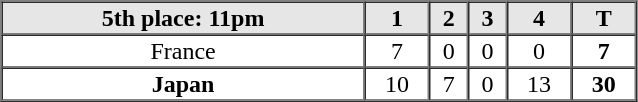<table border=1 cellspacing=0 width=425 style="margin-left:3em;">
<tr style="text-align:center; background-color:#e6e6e6;">
<th>5th place: 11pm</th>
<th>1</th>
<th>2</th>
<th>3</th>
<th>4</th>
<th>T</th>
</tr>
<tr style="text-align:center">
<td> France</td>
<td>7</td>
<td>0</td>
<td>0</td>
<td>0</td>
<th>7</th>
</tr>
<tr style="text-align:center">
<th> Japan</th>
<td>10</td>
<td>7</td>
<td>0</td>
<td>13</td>
<th>30</th>
</tr>
</table>
